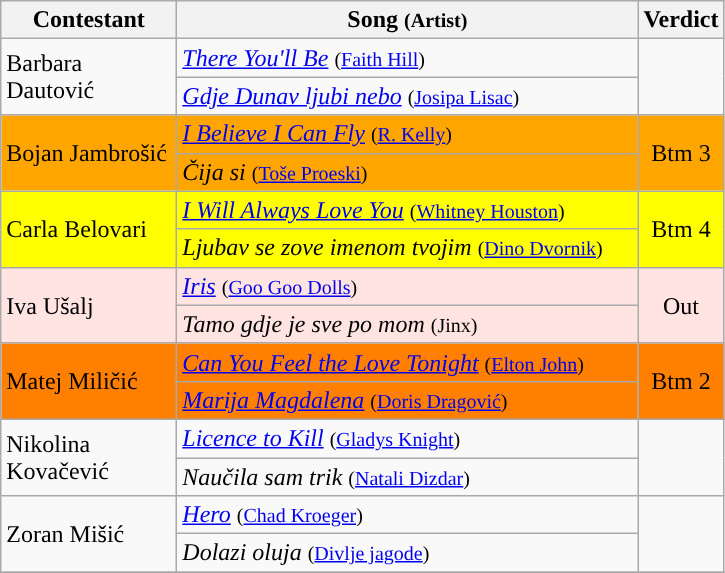<table class="wikitable">
<tr>
<th width="110">Contestant</th>
<th width="300">Song <small>(Artist)</small></th>
<th width="28">Verdict</th>
</tr>
<tr>
<td align="left" rowspan="2">Barbara Dautović</td>
<td align="left"><em><a href='#'>There You'll Be</a></em> <small>(<a href='#'>Faith Hill</a>)</small></td>
<td align="center" rowspan="2"></td>
</tr>
<tr>
<td><em><a href='#'>Gdje Dunav ljubi nebo</a></em> <small>(<a href='#'>Josipa Lisac</a>)</small></td>
</tr>
<tr bgcolor="orange">
<td align="left" rowspan="2">Bojan Jambrošić</td>
<td align="left"><em><a href='#'>I Believe I Can Fly</a></em> <small>(<a href='#'>R. Kelly</a>)</small></td>
<td align="center" rowspan="2">Btm 3</td>
</tr>
<tr bgcolor="orange">
<td align="left" bgcolor="orange"><em>Čija si</em> <small>(<a href='#'>Toše Proeski</a>)</small></td>
</tr>
<tr bgcolor="yellow">
<td align="left" rowspan="2">Carla Belovari</td>
<td align="left"><em><a href='#'>I Will Always Love You</a></em> <small>(<a href='#'>Whitney Houston</a>)</small></td>
<td align="center" rowspan="2">Btm 4</td>
</tr>
<tr bgcolor="yellow">
<td align="left" bgcolor="yellow"><em>Ljubav se zove imenom tvojim</em> <small>(<a href='#'>Dino Dvornik</a>)</small></td>
</tr>
<tr bgcolor="#FFE4E1">
<td align="left" rowspan="2">Iva Ušalj</td>
<td align="left"><em><a href='#'>Iris</a></em> <small>(<a href='#'>Goo Goo Dolls</a>)</small></td>
<td align="center" rowspan="2">Out</td>
</tr>
<tr bgcolor="#FFE4E1">
<td align="left" "#FFE4E1"><em>Tamo gdje je sve po mom</em> <small>(Jinx)</small></td>
</tr>
<tr bgcolor="#FF7F00">
<td align="left" rowspan="2">Matej Miličić</td>
<td align="left"><em><a href='#'>Can You Feel the Love Tonight</a></em> <small>(<a href='#'>Elton John</a>)</small></td>
<td align="center" rowspan="2">Btm 2</td>
</tr>
<tr bgcolor="#FF7F00">
<td align="left"><em><a href='#'>Marija Magdalena</a></em> <small>(<a href='#'>Doris Dragović</a>)</small></td>
</tr>
<tr>
<td align="left" rowspan="2">Nikolina Kovačević</td>
<td align="left"><em><a href='#'>Licence to Kill</a></em> <small>(<a href='#'>Gladys Knight</a>)</small></td>
<td align="center" rowspan="2"></td>
</tr>
<tr>
<td align="left"><em>Naučila sam trik</em> <small>(<a href='#'>Natali Dizdar</a>)</small></td>
</tr>
<tr>
<td align="left" rowspan="2">Zoran Mišić</td>
<td align="left"><em><a href='#'>Hero</a></em> <small>(<a href='#'>Chad Kroeger</a>)</small></td>
<td align="center" rowspan="2"></td>
</tr>
<tr>
<td align="left"><em>Dolazi oluja</em> <small>(<a href='#'>Divlje jagode</a>)</small></td>
</tr>
<tr>
</tr>
</table>
